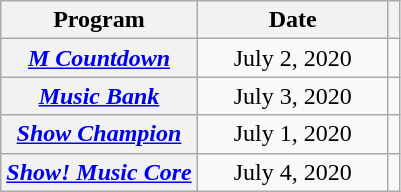<table class="wikitable plainrowheaders sortable" style="text-align:center;">
<tr>
<th scope="col">Program</th>
<th scope="col" width="120">Date</th>
<th class="unsortable" scope="col"></th>
</tr>
<tr>
<th scope="row"><em><a href='#'>M Countdown</a></em></th>
<td>July 2, 2020</td>
<td style="text-align:center"></td>
</tr>
<tr>
<th scope="row"><em><a href='#'>Music Bank</a></em></th>
<td>July 3, 2020</td>
<td style="text-align:center"></td>
</tr>
<tr>
<th scope="row"><em><a href='#'>Show Champion</a></em></th>
<td>July 1, 2020</td>
<td style="text-align:center"></td>
</tr>
<tr>
<th scope="row"><em><a href='#'>Show! Music Core</a></em></th>
<td>July 4, 2020</td>
<td style="text-align:center"></td>
</tr>
</table>
